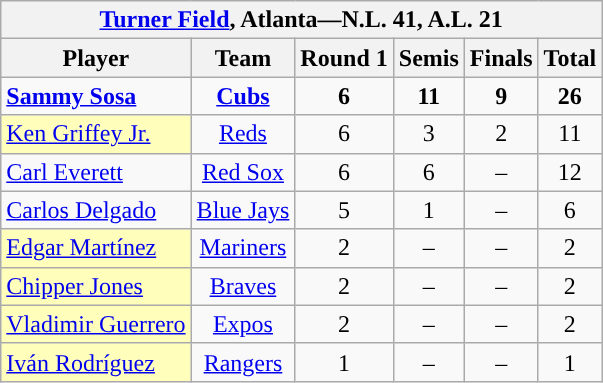<table class="wikitable" style="text-align:right;">
<tr>
<th colspan="6"><a href='#'>Turner Field</a>, Atlanta—N.L. 41, A.L. 21</th>
</tr>
<tr>
<th>Player</th>
<th>Team</th>
<th>Round 1</th>
<th>Semis</th>
<th>Finals</th>
<th>Total</th>
</tr>
<tr>
<td align="left"><strong><a href='#'>Sammy Sosa</a></strong></td>
<td style="text-align:center;"><strong><a href='#'>Cubs</a></strong></td>
<td style="text-align:center;"><strong>6</strong></td>
<td style="text-align:center;"><strong>11</strong></td>
<td style="text-align:center;"><strong>9</strong></td>
<td style="text-align:center;"><strong>26</strong></td>
</tr>
<tr>
<td align="left" style="background:#ffb"><a href='#'>Ken Griffey Jr.</a></td>
<td style="text-align:center;"><a href='#'>Reds</a></td>
<td style="text-align:center;">6</td>
<td style="text-align:center;">3</td>
<td style="text-align:center;">2</td>
<td style="text-align:center;">11</td>
</tr>
<tr>
<td align="left"><a href='#'>Carl Everett</a></td>
<td style="text-align:center;"><a href='#'>Red Sox</a></td>
<td style="text-align:center;">6</td>
<td style="text-align:center;">6</td>
<td style="text-align:center;">–</td>
<td style="text-align:center;">12</td>
</tr>
<tr>
<td align="left"><a href='#'>Carlos Delgado</a></td>
<td style="text-align:center;"><a href='#'>Blue Jays</a></td>
<td style="text-align:center;">5</td>
<td style="text-align:center;">1</td>
<td style="text-align:center;">–</td>
<td style="text-align:center;">6</td>
</tr>
<tr>
<td align="left" style="background:#ffb"><a href='#'>Edgar Martínez</a></td>
<td style="text-align:center;"><a href='#'>Mariners</a></td>
<td style="text-align:center;">2</td>
<td style="text-align:center;">–</td>
<td style="text-align:center;">–</td>
<td style="text-align:center;">2</td>
</tr>
<tr>
<td align="left" style="background:#ffb"><a href='#'>Chipper Jones</a></td>
<td style="text-align:center;"><a href='#'>Braves</a></td>
<td style="text-align:center;">2</td>
<td style="text-align:center;">–</td>
<td style="text-align:center;">–</td>
<td style="text-align:center;">2</td>
</tr>
<tr>
<td align="left" style="background:#ffb"><a href='#'>Vladimir Guerrero</a></td>
<td style="text-align:center;"><a href='#'>Expos</a></td>
<td style="text-align:center;">2</td>
<td style="text-align:center;">–</td>
<td style="text-align:center;">–</td>
<td style="text-align:center;">2</td>
</tr>
<tr>
<td align="left" style="background:#ffb"><a href='#'>Iván Rodríguez</a></td>
<td style="text-align:center;"><a href='#'>Rangers</a></td>
<td style="text-align:center;">1</td>
<td style="text-align:center;">–</td>
<td style="text-align:center;">–</td>
<td style="text-align:center;">1</td>
</tr>
</table>
